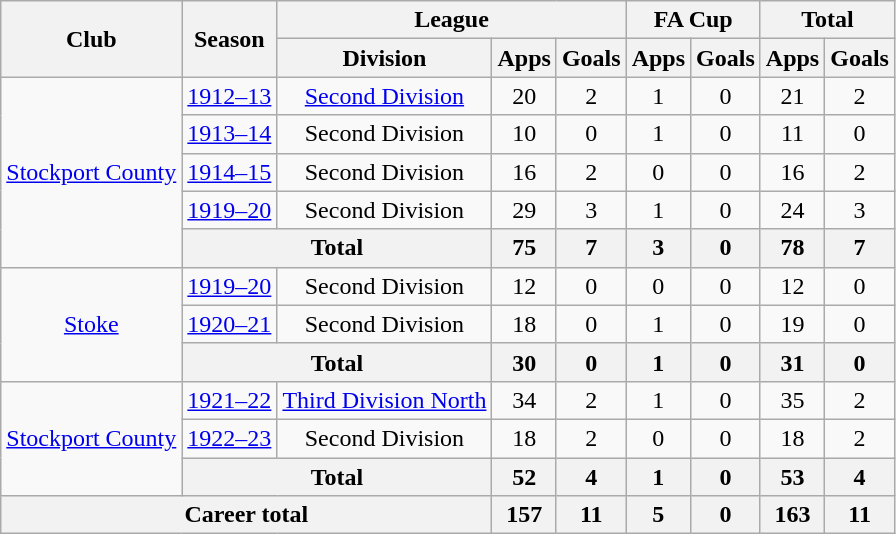<table class="wikitable" style="text-align: center;">
<tr>
<th rowspan="2">Club</th>
<th rowspan="2">Season</th>
<th colspan="3">League</th>
<th colspan="2">FA Cup</th>
<th colspan="2">Total</th>
</tr>
<tr>
<th>Division</th>
<th>Apps</th>
<th>Goals</th>
<th>Apps</th>
<th>Goals</th>
<th>Apps</th>
<th>Goals</th>
</tr>
<tr>
<td rowspan="5"><a href='#'>Stockport County</a></td>
<td><a href='#'>1912–13</a></td>
<td><a href='#'>Second Division</a></td>
<td>20</td>
<td>2</td>
<td>1</td>
<td>0</td>
<td>21</td>
<td>2</td>
</tr>
<tr>
<td><a href='#'>1913–14</a></td>
<td>Second Division</td>
<td>10</td>
<td>0</td>
<td>1</td>
<td>0</td>
<td>11</td>
<td>0</td>
</tr>
<tr>
<td><a href='#'>1914–15</a></td>
<td>Second Division</td>
<td>16</td>
<td>2</td>
<td>0</td>
<td>0</td>
<td>16</td>
<td>2</td>
</tr>
<tr>
<td><a href='#'>1919–20</a></td>
<td>Second Division</td>
<td>29</td>
<td>3</td>
<td>1</td>
<td>0</td>
<td>24</td>
<td>3</td>
</tr>
<tr>
<th colspan=2>Total</th>
<th>75</th>
<th>7</th>
<th>3</th>
<th>0</th>
<th>78</th>
<th>7</th>
</tr>
<tr>
<td rowspan="3"><a href='#'>Stoke</a></td>
<td><a href='#'>1919–20</a></td>
<td>Second Division</td>
<td>12</td>
<td>0</td>
<td>0</td>
<td>0</td>
<td>12</td>
<td>0</td>
</tr>
<tr>
<td><a href='#'>1920–21</a></td>
<td>Second Division</td>
<td>18</td>
<td>0</td>
<td>1</td>
<td>0</td>
<td>19</td>
<td>0</td>
</tr>
<tr>
<th colspan=2>Total</th>
<th>30</th>
<th>0</th>
<th>1</th>
<th>0</th>
<th>31</th>
<th>0</th>
</tr>
<tr>
<td rowspan="3"><a href='#'>Stockport County</a></td>
<td><a href='#'>1921–22</a></td>
<td><a href='#'>Third Division North</a></td>
<td>34</td>
<td>2</td>
<td>1</td>
<td>0</td>
<td>35</td>
<td>2</td>
</tr>
<tr>
<td><a href='#'>1922–23</a></td>
<td>Second Division</td>
<td>18</td>
<td>2</td>
<td>0</td>
<td>0</td>
<td>18</td>
<td>2</td>
</tr>
<tr>
<th colspan=2>Total</th>
<th>52</th>
<th>4</th>
<th>1</th>
<th>0</th>
<th>53</th>
<th>4</th>
</tr>
<tr>
<th colspan=3>Career total</th>
<th>157</th>
<th>11</th>
<th>5</th>
<th>0</th>
<th>163</th>
<th>11</th>
</tr>
</table>
